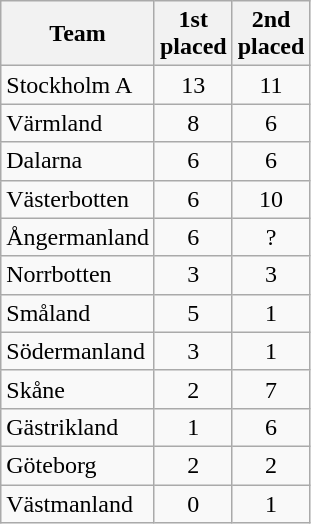<table class="wikitable">
<tr>
<th align="left">Team</th>
<th width="30">1st placed</th>
<th width="30">2nd placed</th>
</tr>
<tr ALIGN="center">
<td ALIGN="left">Stockholm A</td>
<td>13</td>
<td>11</td>
</tr>
<tr ALIGN="center">
<td ALIGN="left">Värmland</td>
<td>8</td>
<td>6</td>
</tr>
<tr ALIGN="center">
<td ALIGN="left">Dalarna</td>
<td>6</td>
<td>6</td>
</tr>
<tr ALIGN="center">
<td ALIGN="left">Västerbotten</td>
<td>6</td>
<td>10</td>
</tr>
<tr ALIGN="center">
<td ALIGN="left">Ångermanland</td>
<td>6</td>
<td>?</td>
</tr>
<tr ALIGN="center">
<td ALIGN="left">Norrbotten</td>
<td>3</td>
<td>3</td>
</tr>
<tr ALIGN="center">
<td ALIGN="left">Småland</td>
<td>5</td>
<td>1</td>
</tr>
<tr ALIGN="center">
<td ALIGN="left">Södermanland</td>
<td>3</td>
<td>1</td>
</tr>
<tr ALIGN="center">
<td ALIGN="left">Skåne</td>
<td>2</td>
<td>7</td>
</tr>
<tr ALIGN="center">
<td ALIGN="left">Gästrikland</td>
<td>1</td>
<td>6</td>
</tr>
<tr ALIGN="center">
<td ALIGN="left">Göteborg</td>
<td>2</td>
<td>2</td>
</tr>
<tr ALIGN="center">
<td ALIGN="left">Västmanland</td>
<td>0</td>
<td>1</td>
</tr>
</table>
